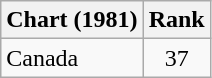<table class="wikitable sortable">
<tr>
<th>Chart (1981)</th>
<th>Rank</th>
</tr>
<tr>
<td>Canada</td>
<td style="text-align:center;">37</td>
</tr>
</table>
